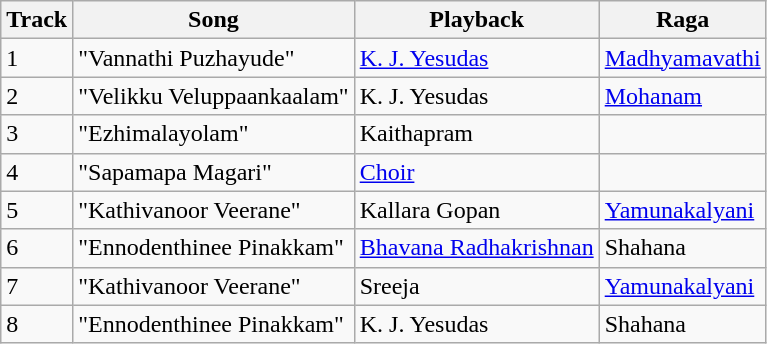<table class="wikitable" border="1">
<tr>
<th>Track</th>
<th>Song</th>
<th>Playback</th>
<th>Raga</th>
</tr>
<tr>
<td>1</td>
<td>"Vannathi Puzhayude"</td>
<td><a href='#'>K. J. Yesudas</a></td>
<td><a href='#'>Madhyamavathi</a></td>
</tr>
<tr>
<td>2</td>
<td>"Velikku Veluppaankaalam"</td>
<td>K. J. Yesudas</td>
<td><a href='#'>Mohanam</a></td>
</tr>
<tr>
<td>3</td>
<td>"Ezhimalayolam"</td>
<td>Kaithapram</td>
<td></td>
</tr>
<tr>
<td>4</td>
<td>"Sapamapa Magari"</td>
<td><a href='#'>Choir</a></td>
<td></td>
</tr>
<tr>
<td>5</td>
<td>"Kathivanoor Veerane"</td>
<td>Kallara Gopan</td>
<td><a href='#'>Yamunakalyani</a></td>
</tr>
<tr>
<td>6</td>
<td>"Ennodenthinee Pinakkam"</td>
<td><a href='#'>Bhavana Radhakrishnan</a></td>
<td>Shahana</td>
</tr>
<tr>
<td>7</td>
<td>"Kathivanoor Veerane"</td>
<td>Sreeja</td>
<td><a href='#'>Yamunakalyani</a></td>
</tr>
<tr>
<td>8</td>
<td>"Ennodenthinee Pinakkam"</td>
<td>K. J. Yesudas</td>
<td>Shahana</td>
</tr>
</table>
